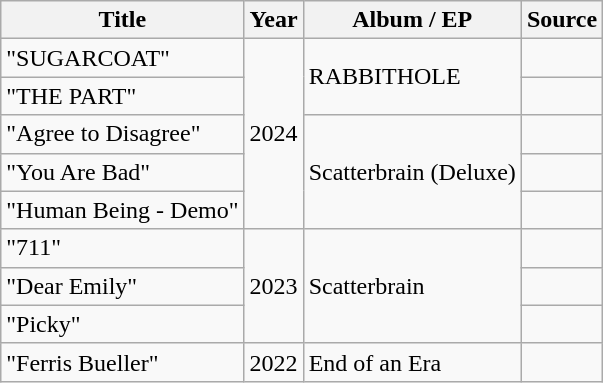<table class="wikitable">
<tr>
<th>Title</th>
<th>Year</th>
<th>Album / EP</th>
<th>Source</th>
</tr>
<tr>
<td>"SUGARCOAT"</td>
<td rowspan="5">2024</td>
<td rowspan="2">RABBITHOLE </td>
<td></td>
</tr>
<tr>
<td>"THE PART"</td>
<td></td>
</tr>
<tr>
<td>"Agree to Disagree"</td>
<td rowspan="3">Scatterbrain (Deluxe)</td>
<td></td>
</tr>
<tr>
<td>"You Are Bad"</td>
<td></td>
</tr>
<tr>
<td>"Human Being - Demo"</td>
<td></td>
</tr>
<tr>
<td>"711"</td>
<td rowspan="3">2023</td>
<td rowspan="3">Scatterbrain</td>
<td></td>
</tr>
<tr>
<td>"Dear Emily"</td>
<td></td>
</tr>
<tr>
<td>"Picky"</td>
<td></td>
</tr>
<tr>
<td>"Ferris Bueller"</td>
<td>2022</td>
<td>End of an Era</td>
<td></td>
</tr>
</table>
